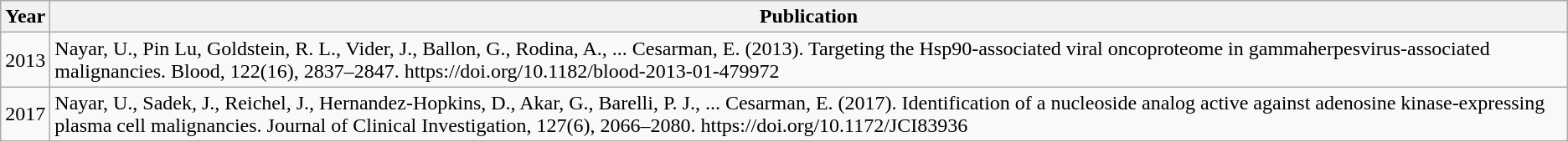<table class="wikitable">
<tr>
<th>Year</th>
<th>Publication</th>
</tr>
<tr>
<td>2013</td>
<td>Nayar, U., Pin Lu, Goldstein, R. L., Vider, J., Ballon, G., Rodina, A., ... Cesarman, E. (2013). Targeting the Hsp90-associated viral oncoproteome in gammaherpesvirus-associated malignancies. Blood, 122(16), 2837–2847. https://doi.org/10.1182/blood-2013-01-479972</td>
</tr>
<tr>
<td>2017</td>
<td>Nayar, U., Sadek, J., Reichel, J., Hernandez-Hopkins, D., Akar, G., Barelli, P. J., ... Cesarman, E. (2017). Identification of a nucleoside analog active against adenosine kinase-expressing plasma cell malignancies. Journal of Clinical Investigation, 127(6), 2066–2080. https://doi.org/10.1172/JCI83936</td>
</tr>
</table>
